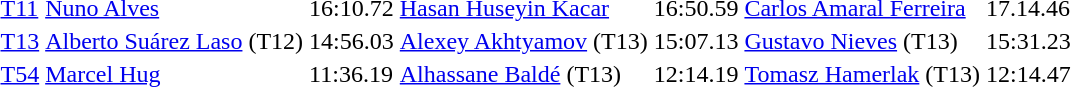<table>
<tr>
<td><a href='#'>T11</a></td>
<td><a href='#'>Nuno Alves</a><br></td>
<td>16:10.72</td>
<td><a href='#'>Hasan Huseyin Kacar</a><br></td>
<td>16:50.59</td>
<td><a href='#'>Carlos Amaral Ferreira</a><br></td>
<td>17.14.46</td>
</tr>
<tr>
<td><a href='#'>T13</a></td>
<td><a href='#'>Alberto Suárez Laso</a> (T12)<br></td>
<td>14:56.03</td>
<td><a href='#'>Alexey Akhtyamov</a> (T13)<br></td>
<td>15:07.13</td>
<td><a href='#'>Gustavo Nieves</a> (T13)<br></td>
<td>15:31.23</td>
</tr>
<tr>
<td><a href='#'>T54</a></td>
<td><a href='#'>Marcel Hug</a><br></td>
<td>11:36.19</td>
<td><a href='#'>Alhassane Baldé</a> (T13)<br></td>
<td>12:14.19</td>
<td><a href='#'>Tomasz Hamerlak</a> (T13)<br></td>
<td>12:14.47</td>
</tr>
</table>
